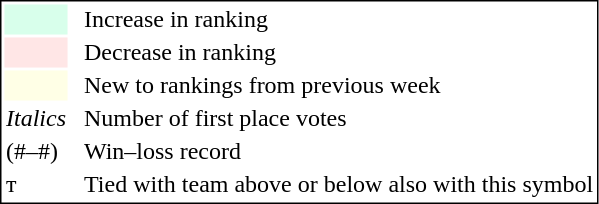<table style="border:1px solid black;">
<tr>
<td style="background:#D8FFEB; width:20px;"></td>
<td> </td>
<td>Increase in ranking</td>
</tr>
<tr>
<td style="background:#FFE6E6; width:20px;"></td>
<td> </td>
<td>Decrease in ranking</td>
</tr>
<tr>
<td style="background:#FFFFE6; width:20px;"></td>
<td> </td>
<td>New to rankings from previous week</td>
</tr>
<tr>
<td><em>Italics</em></td>
<td> </td>
<td>Number of first place votes</td>
</tr>
<tr>
<td>(#–#)</td>
<td> </td>
<td>Win–loss record</td>
</tr>
<tr>
<td>т</td>
<td></td>
<td>Tied with team above or below also with this symbol</td>
</tr>
</table>
